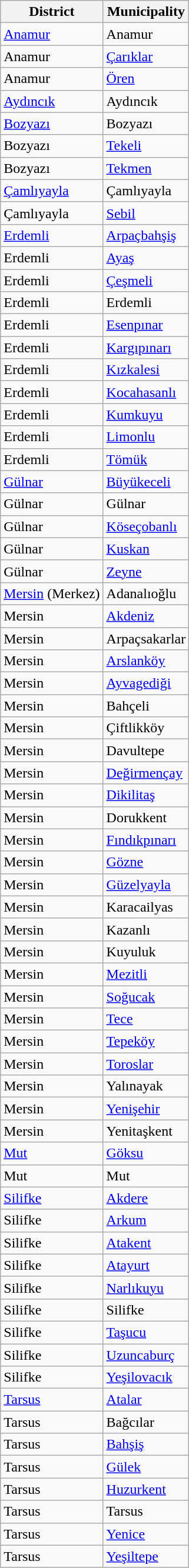<table class="sortable wikitable">
<tr>
<th>District</th>
<th>Municipality</th>
</tr>
<tr>
<td><a href='#'>Anamur</a></td>
<td>Anamur</td>
</tr>
<tr>
<td>Anamur</td>
<td><a href='#'>Çarıklar</a></td>
</tr>
<tr>
<td>Anamur</td>
<td><a href='#'>Ören</a></td>
</tr>
<tr>
<td><a href='#'>Aydıncık</a></td>
<td>Aydıncık</td>
</tr>
<tr>
<td><a href='#'>Bozyazı</a></td>
<td>Bozyazı</td>
</tr>
<tr>
<td>Bozyazı</td>
<td><a href='#'>Tekeli</a></td>
</tr>
<tr>
<td>Bozyazı</td>
<td><a href='#'>Tekmen</a></td>
</tr>
<tr>
<td><a href='#'>Çamlıyayla</a></td>
<td>Çamlıyayla</td>
</tr>
<tr>
<td>Çamlıyayla</td>
<td><a href='#'>Sebil</a></td>
</tr>
<tr>
<td><a href='#'>Erdemli</a></td>
<td><a href='#'>Arpaçbahşiş</a></td>
</tr>
<tr>
<td>Erdemli</td>
<td><a href='#'>Ayaş</a></td>
</tr>
<tr>
<td>Erdemli</td>
<td><a href='#'>Çeşmeli</a></td>
</tr>
<tr>
<td>Erdemli</td>
<td>Erdemli</td>
</tr>
<tr>
<td>Erdemli</td>
<td><a href='#'>Esenpınar</a></td>
</tr>
<tr>
<td>Erdemli</td>
<td><a href='#'>Kargıpınarı</a></td>
</tr>
<tr>
<td>Erdemli</td>
<td><a href='#'>Kızkalesi</a></td>
</tr>
<tr>
<td>Erdemli</td>
<td><a href='#'>Kocahasanlı</a></td>
</tr>
<tr>
<td>Erdemli</td>
<td><a href='#'>Kumkuyu</a></td>
</tr>
<tr>
<td>Erdemli</td>
<td><a href='#'>Limonlu</a></td>
</tr>
<tr>
<td>Erdemli</td>
<td><a href='#'>Tömük</a></td>
</tr>
<tr>
<td><a href='#'>Gülnar</a></td>
<td><a href='#'>Büyükeceli</a></td>
</tr>
<tr>
<td>Gülnar</td>
<td>Gülnar</td>
</tr>
<tr>
<td>Gülnar</td>
<td><a href='#'>Köseçobanlı</a></td>
</tr>
<tr>
<td>Gülnar</td>
<td><a href='#'>Kuskan</a></td>
</tr>
<tr>
<td>Gülnar</td>
<td><a href='#'>Zeyne</a></td>
</tr>
<tr>
<td><a href='#'>Mersin</a> (Merkez)</td>
<td>Adanalıoğlu</td>
</tr>
<tr>
<td>Mersin</td>
<td><a href='#'>Akdeniz</a></td>
</tr>
<tr>
<td>Mersin</td>
<td>Arpaçsakarlar</td>
</tr>
<tr>
<td>Mersin</td>
<td><a href='#'>Arslanköy</a></td>
</tr>
<tr>
<td>Mersin</td>
<td><a href='#'>Ayvagediği</a></td>
</tr>
<tr>
<td>Mersin</td>
<td>Bahçeli</td>
</tr>
<tr>
<td>Mersin</td>
<td>Çiftlikköy</td>
</tr>
<tr>
<td>Mersin</td>
<td>Davultepe</td>
</tr>
<tr>
<td>Mersin</td>
<td><a href='#'>Değirmençay</a></td>
</tr>
<tr>
<td>Mersin</td>
<td><a href='#'>Dikilitaş</a></td>
</tr>
<tr>
<td>Mersin</td>
<td>Dorukkent</td>
</tr>
<tr>
<td>Mersin</td>
<td><a href='#'>Fındıkpınarı</a></td>
</tr>
<tr>
<td>Mersin</td>
<td><a href='#'>Gözne</a></td>
</tr>
<tr>
<td>Mersin</td>
<td><a href='#'>Güzelyayla</a></td>
</tr>
<tr>
<td>Mersin</td>
<td>Karacailyas</td>
</tr>
<tr>
<td>Mersin</td>
<td>Kazanlı</td>
</tr>
<tr>
<td>Mersin</td>
<td>Kuyuluk</td>
</tr>
<tr>
<td>Mersin</td>
<td><a href='#'>Mezitli</a></td>
</tr>
<tr>
<td>Mersin</td>
<td><a href='#'>Soğucak</a></td>
</tr>
<tr>
<td>Mersin</td>
<td><a href='#'>Tece</a></td>
</tr>
<tr>
<td>Mersin</td>
<td><a href='#'>Tepeköy</a></td>
</tr>
<tr>
<td>Mersin</td>
<td><a href='#'>Toroslar</a></td>
</tr>
<tr>
<td>Mersin</td>
<td>Yalınayak</td>
</tr>
<tr>
<td>Mersin</td>
<td><a href='#'>Yenişehir</a></td>
</tr>
<tr>
<td>Mersin</td>
<td>Yenitaşkent</td>
</tr>
<tr>
<td><a href='#'>Mut</a></td>
<td><a href='#'>Göksu</a></td>
</tr>
<tr>
<td>Mut</td>
<td>Mut</td>
</tr>
<tr>
<td><a href='#'>Silifke</a></td>
<td><a href='#'>Akdere</a></td>
</tr>
<tr>
<td>Silifke</td>
<td><a href='#'>Arkum</a></td>
</tr>
<tr>
<td>Silifke</td>
<td><a href='#'>Atakent</a></td>
</tr>
<tr>
<td>Silifke</td>
<td><a href='#'>Atayurt</a></td>
</tr>
<tr>
<td>Silifke</td>
<td><a href='#'>Narlıkuyu</a></td>
</tr>
<tr>
<td>Silifke</td>
<td>Silifke</td>
</tr>
<tr>
<td>Silifke</td>
<td><a href='#'>Taşucu</a></td>
</tr>
<tr>
<td>Silifke</td>
<td><a href='#'>Uzuncaburç</a></td>
</tr>
<tr>
<td>Silifke</td>
<td><a href='#'>Yeşilovacık</a></td>
</tr>
<tr>
<td><a href='#'>Tarsus</a></td>
<td><a href='#'>Atalar</a></td>
</tr>
<tr>
<td>Tarsus</td>
<td>Bağcılar</td>
</tr>
<tr>
<td>Tarsus</td>
<td><a href='#'>Bahşiş</a></td>
</tr>
<tr>
<td>Tarsus</td>
<td><a href='#'>Gülek</a></td>
</tr>
<tr>
<td>Tarsus</td>
<td><a href='#'>Huzurkent</a></td>
</tr>
<tr>
<td>Tarsus</td>
<td>Tarsus</td>
</tr>
<tr>
<td>Tarsus</td>
<td><a href='#'>Yenice</a></td>
</tr>
<tr>
<td>Tarsus</td>
<td><a href='#'>Yeşiltepe</a></td>
</tr>
</table>
